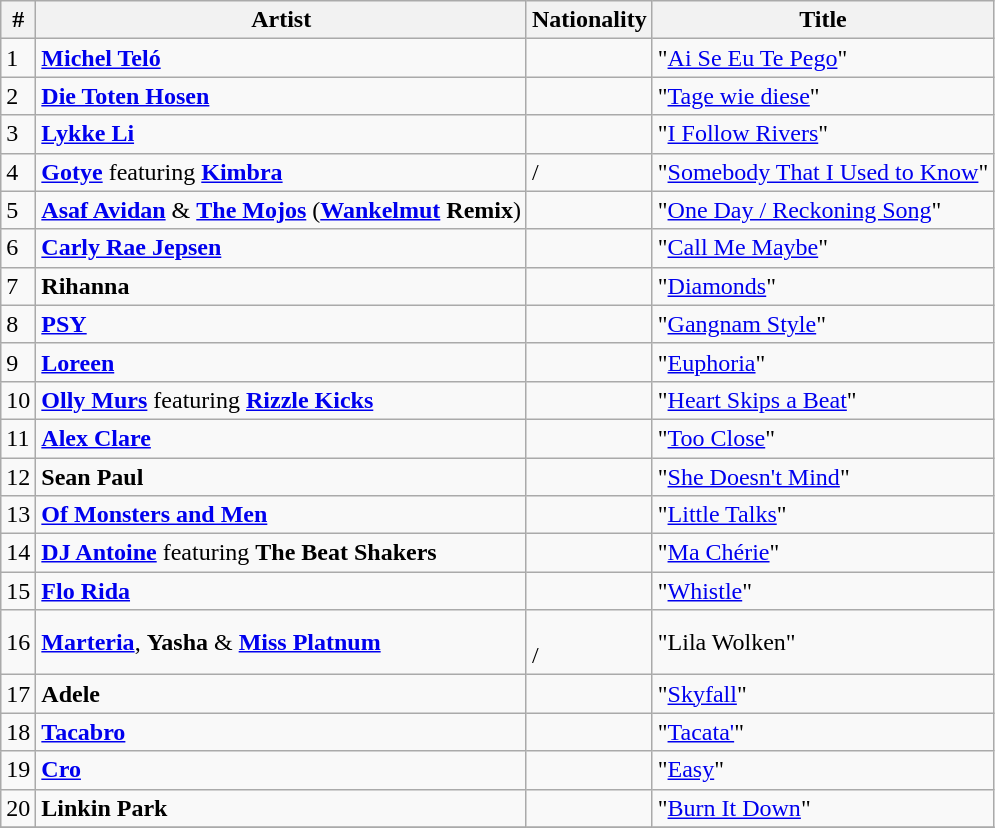<table class="wikitable sortable">
<tr>
<th>#</th>
<th>Artist</th>
<th>Nationality</th>
<th>Title</th>
</tr>
<tr>
<td>1</td>
<td><strong><a href='#'>Michel Teló</a></strong></td>
<td></td>
<td>"<a href='#'>Ai Se Eu Te Pego</a>"</td>
</tr>
<tr>
<td>2</td>
<td><strong><a href='#'>Die Toten Hosen</a></strong></td>
<td></td>
<td>"<a href='#'>Tage wie diese</a>"</td>
</tr>
<tr>
<td>3</td>
<td><strong><a href='#'>Lykke Li</a></strong></td>
<td></td>
<td>"<a href='#'>I Follow Rivers</a>"</td>
</tr>
<tr>
<td>4</td>
<td><strong><a href='#'>Gotye</a></strong> featuring <strong><a href='#'>Kimbra</a></strong></td>
<td>/<br></td>
<td>"<a href='#'>Somebody That I Used to Know</a>"</td>
</tr>
<tr>
<td>5</td>
<td><strong><a href='#'>Asaf Avidan</a></strong> & <strong><a href='#'>The Mojos</a></strong> (<strong><a href='#'>Wankelmut</a> Remix</strong>)</td>
<td><br></td>
<td>"<a href='#'>One Day / Reckoning Song</a>"</td>
</tr>
<tr>
<td>6</td>
<td><strong><a href='#'>Carly Rae Jepsen</a></strong></td>
<td></td>
<td>"<a href='#'>Call Me Maybe</a>"</td>
</tr>
<tr>
<td>7</td>
<td><strong>Rihanna</strong></td>
<td></td>
<td>"<a href='#'>Diamonds</a>"</td>
</tr>
<tr>
<td>8</td>
<td><strong><a href='#'>PSY</a></strong></td>
<td></td>
<td>"<a href='#'>Gangnam Style</a>"</td>
</tr>
<tr>
<td>9</td>
<td><strong><a href='#'>Loreen</a></strong></td>
<td></td>
<td>"<a href='#'>Euphoria</a>"</td>
</tr>
<tr>
<td>10</td>
<td><strong><a href='#'>Olly Murs</a></strong> featuring <strong><a href='#'>Rizzle Kicks</a></strong></td>
<td></td>
<td>"<a href='#'>Heart Skips a Beat</a>"</td>
</tr>
<tr>
<td>11</td>
<td><strong><a href='#'>Alex Clare</a></strong></td>
<td></td>
<td>"<a href='#'>Too Close</a>"</td>
</tr>
<tr>
<td>12</td>
<td><strong>Sean Paul</strong></td>
<td></td>
<td>"<a href='#'>She Doesn't Mind</a>"</td>
</tr>
<tr>
<td>13</td>
<td><strong><a href='#'>Of Monsters and Men</a></strong></td>
<td></td>
<td>"<a href='#'>Little Talks</a>"</td>
</tr>
<tr>
<td>14</td>
<td><strong><a href='#'>DJ Antoine</a></strong> featuring <strong>The Beat Shakers</strong></td>
<td><br></td>
<td>"<a href='#'>Ma Chérie</a>"</td>
</tr>
<tr>
<td>15</td>
<td><strong><a href='#'>Flo Rida</a></strong></td>
<td></td>
<td>"<a href='#'>Whistle</a>"</td>
</tr>
<tr>
<td>16</td>
<td><strong><a href='#'>Marteria</a></strong>, <strong>Yasha</strong> & <strong><a href='#'>Miss Platnum</a></strong></td>
<td><br>/</td>
<td>"Lila Wolken"</td>
</tr>
<tr>
<td>17</td>
<td><strong>Adele</strong></td>
<td></td>
<td>"<a href='#'>Skyfall</a>"</td>
</tr>
<tr>
<td>18</td>
<td><strong><a href='#'>Tacabro</a></strong></td>
<td></td>
<td>"<a href='#'>Tacata'</a>"</td>
</tr>
<tr>
<td>19</td>
<td><strong><a href='#'>Cro</a></strong></td>
<td></td>
<td>"<a href='#'>Easy</a>"</td>
</tr>
<tr>
<td>20</td>
<td><strong>Linkin Park</strong></td>
<td></td>
<td>"<a href='#'>Burn It Down</a>"</td>
</tr>
<tr>
</tr>
</table>
